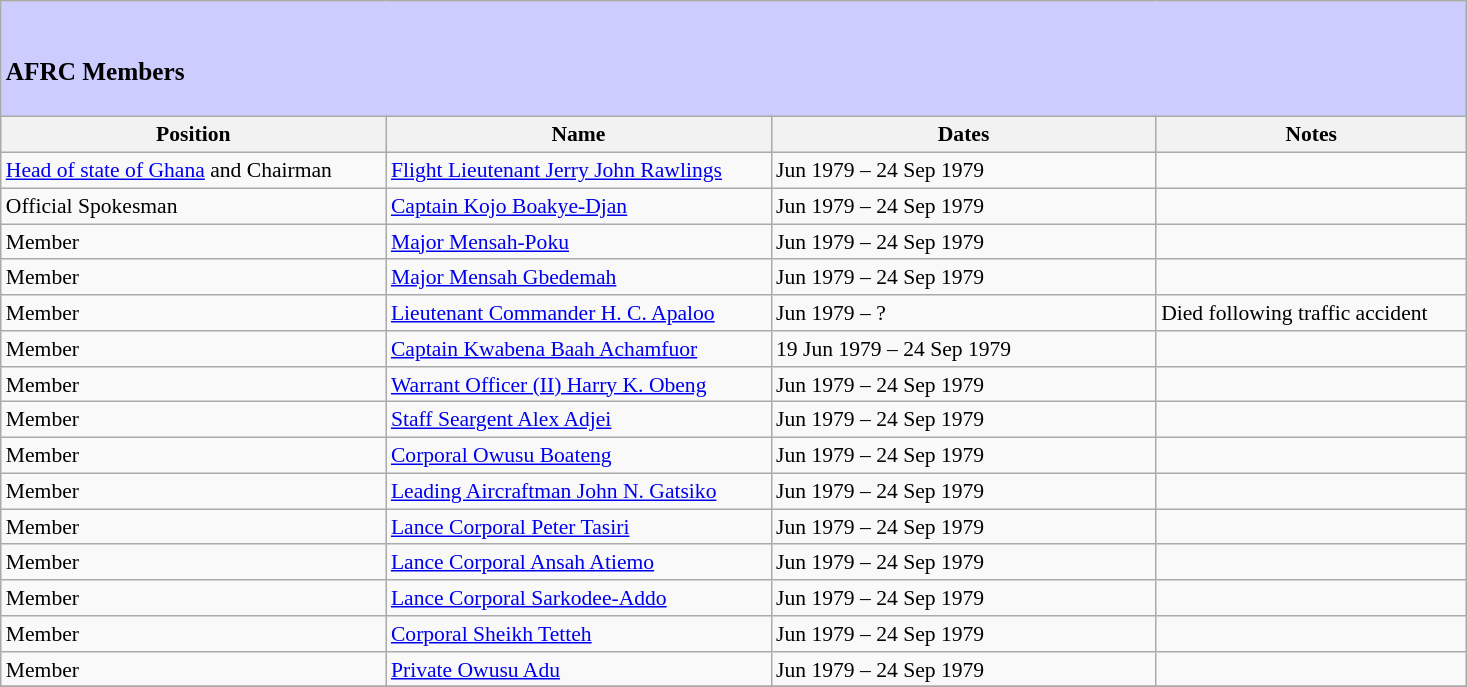<table class="wikitable" style="font-size:90%; text-align:left;">
<tr>
<td colspan=6 bgcolor=ccccff><br><h3>AFRC Members</h3></td>
</tr>
<tr>
<th width=250>Position</th>
<th width=250>Name</th>
<th width=250>Dates</th>
<th width=200>Notes</th>
</tr>
<tr>
<td><a href='#'>Head of state of Ghana</a> and Chairman</td>
<td><a href='#'>Flight Lieutenant Jerry John Rawlings</a></td>
<td>Jun 1979 – 24 Sep 1979</td>
<td></td>
</tr>
<tr>
<td>Official Spokesman</td>
<td><a href='#'>Captain Kojo Boakye-Djan</a></td>
<td>Jun 1979 – 24 Sep 1979</td>
<td></td>
</tr>
<tr>
<td>Member</td>
<td><a href='#'>Major Mensah-Poku</a></td>
<td>Jun 1979 – 24 Sep 1979</td>
<td></td>
</tr>
<tr>
<td>Member</td>
<td><a href='#'>Major Mensah Gbedemah</a></td>
<td>Jun 1979 – 24 Sep 1979</td>
<td></td>
</tr>
<tr>
<td>Member</td>
<td><a href='#'>Lieutenant Commander H. C. Apaloo</a></td>
<td>Jun 1979 – ?</td>
<td>Died following traffic accident</td>
</tr>
<tr>
<td>Member</td>
<td><a href='#'>Captain Kwabena Baah Achamfuor</a></td>
<td>19 Jun 1979 – 24 Sep 1979</td>
<td></td>
</tr>
<tr>
<td>Member</td>
<td><a href='#'>Warrant Officer (II) Harry K. Obeng</a></td>
<td>Jun 1979 – 24 Sep 1979</td>
<td></td>
</tr>
<tr>
<td>Member</td>
<td><a href='#'>Staff Seargent Alex Adjei</a></td>
<td>Jun 1979 – 24 Sep 1979</td>
<td></td>
</tr>
<tr>
<td>Member</td>
<td><a href='#'>Corporal Owusu Boateng</a></td>
<td>Jun 1979 – 24 Sep 1979</td>
<td></td>
</tr>
<tr>
<td>Member</td>
<td><a href='#'>Leading Aircraftman John N. Gatsiko</a></td>
<td>Jun 1979 – 24 Sep 1979</td>
<td></td>
</tr>
<tr>
<td>Member</td>
<td><a href='#'>Lance Corporal Peter Tasiri</a></td>
<td>Jun 1979 – 24 Sep 1979</td>
<td></td>
</tr>
<tr>
<td>Member</td>
<td><a href='#'>Lance Corporal Ansah Atiemo</a></td>
<td>Jun 1979 – 24 Sep 1979</td>
<td></td>
</tr>
<tr>
<td>Member</td>
<td><a href='#'>Lance Corporal Sarkodee-Addo</a></td>
<td>Jun 1979 – 24 Sep 1979</td>
<td></td>
</tr>
<tr>
<td>Member</td>
<td><a href='#'>Corporal Sheikh Tetteh</a></td>
<td>Jun 1979 – 24 Sep 1979</td>
<td></td>
</tr>
<tr>
<td>Member</td>
<td><a href='#'>Private Owusu Adu</a></td>
<td>Jun 1979 – 24 Sep 1979</td>
<td></td>
</tr>
<tr>
</tr>
</table>
